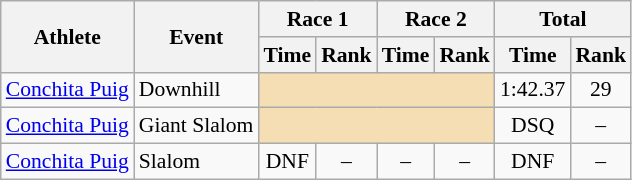<table class="wikitable" style="font-size:90%">
<tr>
<th rowspan="2">Athlete</th>
<th rowspan="2">Event</th>
<th colspan="2">Race 1</th>
<th colspan="2">Race 2</th>
<th colspan="2">Total</th>
</tr>
<tr>
<th>Time</th>
<th>Rank</th>
<th>Time</th>
<th>Rank</th>
<th>Time</th>
<th>Rank</th>
</tr>
<tr>
<td><a href='#'>Conchita Puig</a></td>
<td>Downhill</td>
<td colspan="4" bgcolor="wheat"></td>
<td align="center">1:42.37</td>
<td align="center">29</td>
</tr>
<tr>
<td><a href='#'>Conchita Puig</a></td>
<td>Giant Slalom</td>
<td colspan="4" bgcolor="wheat"></td>
<td align="center">DSQ</td>
<td align="center">–</td>
</tr>
<tr>
<td><a href='#'>Conchita Puig</a></td>
<td rowspan="4">Slalom</td>
<td align="center">DNF</td>
<td align="center">–</td>
<td align="center">–</td>
<td align="center">–</td>
<td align="center">DNF</td>
<td align="center">–</td>
</tr>
</table>
